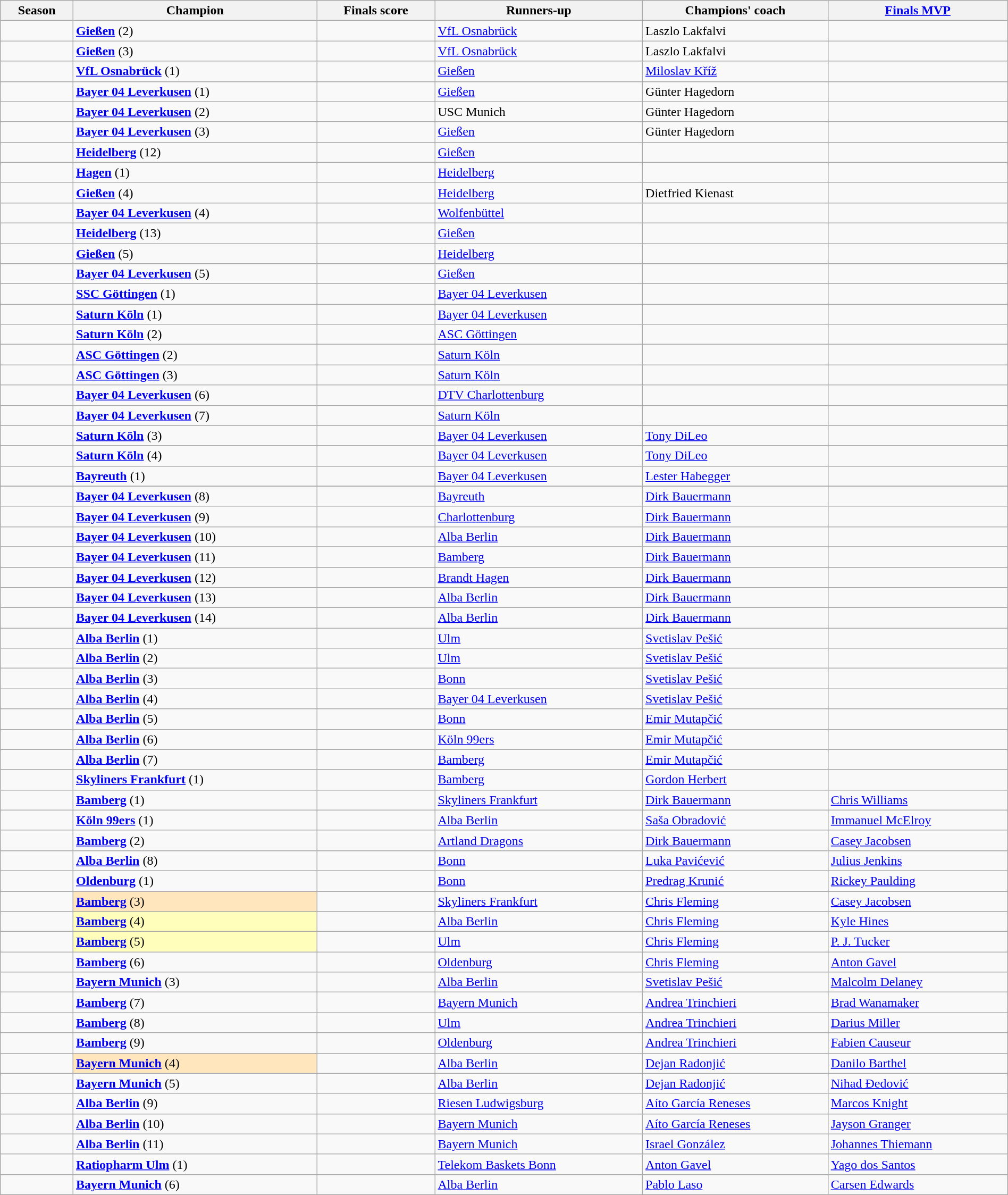<table class="wikitable sortable" width=100%>
<tr>
<th>Season</th>
<th>Champion</th>
<th>Finals score</th>
<th>Runners-up</th>
<th>Champions' coach</th>
<th><a href='#'>Finals MVP</a></th>
</tr>
<tr>
<td></td>
<td><strong><a href='#'>Gießen</a></strong> (2)</td>
<td></td>
<td><a href='#'>VfL Osnabrück</a></td>
<td> Laszlo Lakfalvi</td>
<td></td>
</tr>
<tr>
<td></td>
<td><strong><a href='#'>Gießen</a></strong> (3)</td>
<td></td>
<td><a href='#'>VfL Osnabrück</a></td>
<td> Laszlo Lakfalvi</td>
<td></td>
</tr>
<tr>
<td></td>
<td><strong><a href='#'>VfL Osnabrück</a></strong> (1)</td>
<td></td>
<td><a href='#'>Gießen</a></td>
<td> <a href='#'>Miloslav Kříž</a></td>
<td></td>
</tr>
<tr>
<td></td>
<td><strong><a href='#'>Bayer 04 Leverkusen</a></strong> (1)</td>
<td></td>
<td><a href='#'>Gießen</a></td>
<td> Günter Hagedorn</td>
<td></td>
</tr>
<tr>
<td></td>
<td><strong><a href='#'>Bayer 04 Leverkusen</a></strong> (2)</td>
<td></td>
<td>USC Munich</td>
<td> Günter Hagedorn</td>
<td></td>
</tr>
<tr>
<td></td>
<td><strong><a href='#'>Bayer 04 Leverkusen</a></strong> (3)</td>
<td></td>
<td><a href='#'>Gießen</a></td>
<td> Günter Hagedorn</td>
<td></td>
</tr>
<tr>
<td></td>
<td><strong><a href='#'>Heidelberg</a></strong> (12)</td>
<td></td>
<td><a href='#'>Gießen</a></td>
<td></td>
<td></td>
</tr>
<tr>
<td></td>
<td><strong><a href='#'>Hagen</a></strong> (1)</td>
<td></td>
<td><a href='#'>Heidelberg</a></td>
<td></td>
<td></td>
</tr>
<tr>
<td></td>
<td><strong><a href='#'>Gießen</a></strong> (4)</td>
<td></td>
<td><a href='#'>Heidelberg</a></td>
<td> Dietfried Kienast</td>
<td></td>
</tr>
<tr>
<td></td>
<td><strong><a href='#'>Bayer 04 Leverkusen</a></strong> (4)</td>
<td></td>
<td><a href='#'>Wolfenbüttel</a></td>
<td></td>
<td></td>
</tr>
<tr>
<td></td>
<td><strong><a href='#'>Heidelberg</a></strong> (13)</td>
<td></td>
<td><a href='#'>Gießen</a></td>
<td></td>
<td></td>
</tr>
<tr>
<td></td>
<td><strong><a href='#'>Gießen</a></strong> (5)</td>
<td></td>
<td><a href='#'>Heidelberg</a></td>
<td></td>
<td></td>
</tr>
<tr>
<td></td>
<td><strong><a href='#'>Bayer 04 Leverkusen</a></strong> (5)</td>
<td></td>
<td><a href='#'>Gießen</a></td>
<td></td>
<td></td>
</tr>
<tr>
<td></td>
<td><strong><a href='#'>SSC Göttingen</a></strong> (1)</td>
<td></td>
<td><a href='#'>Bayer 04 Leverkusen</a></td>
<td></td>
<td></td>
</tr>
<tr>
<td></td>
<td><strong><a href='#'>Saturn Köln</a></strong> (1)</td>
<td></td>
<td><a href='#'>Bayer 04 Leverkusen</a></td>
<td></td>
<td></td>
</tr>
<tr>
<td></td>
<td><strong><a href='#'>Saturn Köln</a></strong> (2)</td>
<td></td>
<td><a href='#'>ASC Göttingen</a></td>
<td></td>
<td></td>
</tr>
<tr>
<td></td>
<td><strong><a href='#'>ASC Göttingen</a></strong> (2)</td>
<td></td>
<td><a href='#'>Saturn Köln</a></td>
<td></td>
<td></td>
</tr>
<tr>
<td></td>
<td><strong><a href='#'>ASC Göttingen</a></strong> (3)</td>
<td></td>
<td><a href='#'>Saturn Köln</a></td>
<td></td>
<td></td>
</tr>
<tr>
<td></td>
<td><strong><a href='#'>Bayer 04 Leverkusen</a></strong> (6)</td>
<td></td>
<td><a href='#'>DTV Charlottenburg</a></td>
<td></td>
<td></td>
</tr>
<tr>
<td></td>
<td><strong><a href='#'>Bayer 04 Leverkusen</a></strong> (7)</td>
<td></td>
<td><a href='#'>Saturn Köln</a></td>
<td></td>
<td></td>
</tr>
<tr>
<td></td>
<td><strong><a href='#'>Saturn Köln</a></strong> (3)</td>
<td></td>
<td><a href='#'>Bayer 04 Leverkusen</a></td>
<td> <a href='#'>Tony DiLeo</a></td>
<td></td>
</tr>
<tr>
<td></td>
<td><strong><a href='#'>Saturn Köln</a></strong> (4)</td>
<td></td>
<td><a href='#'>Bayer 04 Leverkusen</a></td>
<td> <a href='#'>Tony DiLeo</a></td>
<td></td>
</tr>
<tr>
<td></td>
<td><strong><a href='#'>Bayreuth</a></strong> (1)</td>
<td></td>
<td><a href='#'>Bayer 04 Leverkusen</a></td>
<td> <a href='#'>Lester Habegger</a></td>
<td></td>
</tr>
<tr>
</tr>
<tr>
<td></td>
<td><strong><a href='#'>Bayer 04 Leverkusen</a></strong> (8)</td>
<td></td>
<td><a href='#'>Bayreuth</a></td>
<td> <a href='#'>Dirk Bauermann</a></td>
<td></td>
</tr>
<tr>
<td></td>
<td><strong><a href='#'>Bayer 04 Leverkusen</a></strong> (9)</td>
<td></td>
<td><a href='#'>Charlottenburg</a></td>
<td> <a href='#'>Dirk Bauermann</a></td>
<td></td>
</tr>
<tr>
<td></td>
<td><strong><a href='#'>Bayer 04 Leverkusen</a></strong> (10)</td>
<td></td>
<td><a href='#'>Alba Berlin</a></td>
<td> <a href='#'>Dirk Bauermann</a></td>
<td></td>
</tr>
<tr>
</tr>
<tr>
<td></td>
<td><strong><a href='#'>Bayer 04 Leverkusen</a></strong> (11)</td>
<td></td>
<td><a href='#'>Bamberg</a></td>
<td> <a href='#'>Dirk Bauermann</a></td>
<td></td>
</tr>
<tr>
<td></td>
<td><strong><a href='#'>Bayer 04 Leverkusen</a></strong> (12)</td>
<td></td>
<td><a href='#'>Brandt Hagen</a></td>
<td> <a href='#'>Dirk Bauermann</a></td>
<td></td>
</tr>
<tr>
</tr>
<tr>
<td></td>
<td><strong><a href='#'>Bayer 04 Leverkusen</a></strong> (13)</td>
<td></td>
<td><a href='#'>Alba Berlin</a></td>
<td> <a href='#'>Dirk Bauermann</a></td>
<td></td>
</tr>
<tr>
<td></td>
<td><strong><a href='#'>Bayer 04 Leverkusen</a></strong> (14)</td>
<td></td>
<td><a href='#'>Alba Berlin</a></td>
<td> <a href='#'>Dirk Bauermann</a></td>
<td></td>
</tr>
<tr>
<td></td>
<td><strong><a href='#'>Alba Berlin</a></strong> (1)</td>
<td></td>
<td><a href='#'>Ulm</a></td>
<td> <a href='#'>Svetislav Pešić</a></td>
<td></td>
</tr>
<tr>
<td></td>
<td><strong><a href='#'>Alba Berlin</a></strong> (2)</td>
<td></td>
<td><a href='#'>Ulm</a></td>
<td> <a href='#'>Svetislav Pešić</a></td>
<td></td>
</tr>
<tr>
<td></td>
<td><strong><a href='#'>Alba Berlin</a></strong> (3)</td>
<td></td>
<td><a href='#'>Bonn</a></td>
<td> <a href='#'>Svetislav Pešić</a></td>
<td></td>
</tr>
<tr>
<td></td>
<td><strong><a href='#'>Alba Berlin</a></strong> (4)</td>
<td></td>
<td><a href='#'>Bayer 04 Leverkusen</a></td>
<td> <a href='#'>Svetislav Pešić</a></td>
<td></td>
</tr>
<tr>
<td></td>
<td><strong><a href='#'>Alba Berlin</a></strong> (5)</td>
<td></td>
<td><a href='#'>Bonn</a></td>
<td> <a href='#'>Emir Mutapčić</a></td>
<td></td>
</tr>
<tr>
<td></td>
<td><strong><a href='#'>Alba Berlin</a></strong> (6)</td>
<td></td>
<td><a href='#'>Köln 99ers</a></td>
<td> <a href='#'>Emir Mutapčić</a></td>
<td></td>
</tr>
<tr>
<td></td>
<td><strong><a href='#'>Alba Berlin</a></strong> (7)</td>
<td></td>
<td><a href='#'>Bamberg</a></td>
<td> <a href='#'>Emir Mutapčić</a></td>
<td></td>
</tr>
<tr>
<td></td>
<td><strong><a href='#'>Skyliners Frankfurt</a></strong> (1)</td>
<td></td>
<td><a href='#'>Bamberg</a></td>
<td> <a href='#'>Gordon Herbert</a></td>
<td></td>
</tr>
<tr>
<td></td>
<td><strong><a href='#'>Bamberg</a></strong> (1)</td>
<td></td>
<td><a href='#'>Skyliners Frankfurt</a></td>
<td> <a href='#'>Dirk Bauermann</a></td>
<td> <a href='#'>Chris Williams</a></td>
</tr>
<tr>
<td></td>
<td><strong><a href='#'>Köln 99ers</a></strong> (1)</td>
<td></td>
<td><a href='#'>Alba Berlin</a></td>
<td> <a href='#'>Saša Obradović</a></td>
<td> <a href='#'>Immanuel McElroy</a></td>
</tr>
<tr>
<td></td>
<td><strong><a href='#'>Bamberg</a></strong> (2)</td>
<td></td>
<td><a href='#'>Artland Dragons</a></td>
<td> <a href='#'>Dirk Bauermann</a></td>
<td> <a href='#'>Casey Jacobsen</a></td>
</tr>
<tr>
<td></td>
<td><strong><a href='#'>Alba Berlin</a></strong> (8)</td>
<td></td>
<td><a href='#'>Bonn</a></td>
<td> <a href='#'>Luka Pavićević</a></td>
<td> <a href='#'>Julius Jenkins</a></td>
</tr>
<tr>
<td></td>
<td><strong><a href='#'>Oldenburg</a></strong> (1)</td>
<td></td>
<td><a href='#'>Bonn</a></td>
<td> <a href='#'>Predrag Krunić</a></td>
<td> <a href='#'>Rickey Paulding</a></td>
</tr>
<tr>
<td></td>
<td style="background-color:#FFE6BD"><strong><a href='#'>Bamberg</a></strong> (3)</td>
<td></td>
<td><a href='#'>Skyliners Frankfurt</a></td>
<td> <a href='#'>Chris Fleming</a></td>
<td> <a href='#'>Casey Jacobsen</a></td>
</tr>
<tr>
<td></td>
<td style="background-color:#ffb"><strong><a href='#'>Bamberg</a></strong> (4)</td>
<td></td>
<td><a href='#'>Alba Berlin</a></td>
<td> <a href='#'>Chris Fleming</a></td>
<td> <a href='#'>Kyle Hines</a></td>
</tr>
<tr>
<td></td>
<td style="background-color:#ffb"><strong><a href='#'>Bamberg</a></strong> (5)</td>
<td></td>
<td><a href='#'>Ulm</a></td>
<td> <a href='#'>Chris Fleming</a></td>
<td> <a href='#'>P. J. Tucker</a></td>
</tr>
<tr>
<td></td>
<td><strong><a href='#'>Bamberg</a></strong> (6)</td>
<td></td>
<td><a href='#'>Oldenburg</a></td>
<td> <a href='#'>Chris Fleming</a></td>
<td> <a href='#'>Anton Gavel</a></td>
</tr>
<tr>
<td></td>
<td><strong><a href='#'>Bayern Munich</a></strong> (3)</td>
<td></td>
<td><a href='#'>Alba Berlin</a></td>
<td> <a href='#'>Svetislav Pešić</a></td>
<td> <a href='#'>Malcolm Delaney</a></td>
</tr>
<tr>
<td></td>
<td><strong><a href='#'>Bamberg</a></strong> (7)</td>
<td></td>
<td><a href='#'>Bayern Munich</a></td>
<td> <a href='#'>Andrea Trinchieri</a></td>
<td> <a href='#'>Brad Wanamaker</a></td>
</tr>
<tr>
<td></td>
<td><strong><a href='#'>Bamberg</a></strong> (8)</td>
<td></td>
<td><a href='#'>Ulm</a></td>
<td> <a href='#'>Andrea Trinchieri</a></td>
<td> <a href='#'>Darius Miller</a></td>
</tr>
<tr>
<td></td>
<td><strong><a href='#'>Bamberg</a></strong> (9)</td>
<td></td>
<td><a href='#'>Oldenburg</a></td>
<td> <a href='#'>Andrea Trinchieri</a></td>
<td> <a href='#'>Fabien Causeur</a></td>
</tr>
<tr>
<td></td>
<td style="background-color:#FFE6BD"><strong><a href='#'>Bayern Munich</a></strong> (4)</td>
<td></td>
<td><a href='#'>Alba Berlin</a></td>
<td> <a href='#'>Dejan Radonjić</a></td>
<td> <a href='#'>Danilo Barthel</a></td>
</tr>
<tr>
<td></td>
<td><strong><a href='#'>Bayern Munich</a></strong> (5)</td>
<td></td>
<td><a href='#'>Alba Berlin</a></td>
<td> <a href='#'>Dejan Radonjić</a></td>
<td> <a href='#'>Nihad Đedović</a></td>
</tr>
<tr>
<td></td>
<td><strong><a href='#'>Alba Berlin</a></strong> (9)</td>
<td></td>
<td><a href='#'>Riesen Ludwigsburg</a></td>
<td> <a href='#'>Aíto García Reneses</a></td>
<td> <a href='#'>Marcos Knight</a></td>
</tr>
<tr>
<td></td>
<td><strong><a href='#'>Alba Berlin</a></strong> (10)</td>
<td></td>
<td><a href='#'>Bayern Munich</a></td>
<td> <a href='#'>Aíto García Reneses</a></td>
<td> <a href='#'>Jayson Granger</a></td>
</tr>
<tr>
<td></td>
<td><strong><a href='#'>Alba Berlin</a></strong> (11)</td>
<td></td>
<td><a href='#'>Bayern Munich</a></td>
<td> <a href='#'>Israel González</a></td>
<td> <a href='#'>Johannes Thiemann</a></td>
</tr>
<tr>
<td></td>
<td><strong><a href='#'>Ratiopharm Ulm</a></strong> (1)</td>
<td></td>
<td><a href='#'>Telekom Baskets Bonn</a></td>
<td> <a href='#'>Anton Gavel</a></td>
<td> <a href='#'>Yago dos Santos</a></td>
</tr>
<tr>
<td></td>
<td><strong><a href='#'>Bayern Munich</a></strong> (6)</td>
<td></td>
<td><a href='#'>Alba Berlin</a></td>
<td> <a href='#'>Pablo Laso</a></td>
<td> <a href='#'>Carsen Edwards</a></td>
</tr>
</table>
